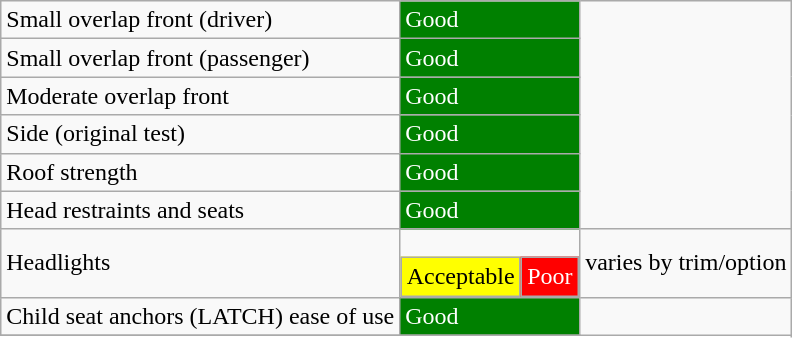<table class="wikitable"=center>
<tr>
<td>Small overlap front (driver)</td>
<td style="color:white;background: green">Good</td>
</tr>
<tr>
<td>Small overlap front (passenger)</td>
<td style="color:white;background: green">Good</td>
</tr>
<tr>
<td>Moderate overlap front</td>
<td style="color:white;background: green">Good</td>
</tr>
<tr>
<td>Side (original test)</td>
<td style="color:white;background: green">Good</td>
</tr>
<tr>
<td>Roof strength</td>
<td style="color:white;background: green">Good</td>
</tr>
<tr>
<td>Head restraints and seats</td>
<td style="color:white;background: green">Good</td>
</tr>
<tr>
<td>Headlights</td>
<td style="margin:0;padding:0"><br><table border=0 cellspacing=0>
<tr>
<td style="background: yellow">Acceptable</td>
<td style="color:white;background: red">Poor</td>
</tr>
</table>
</td>
<td>varies by trim/option</td>
</tr>
<tr>
<td>Child seat anchors (LATCH) ease of use</td>
<td style="color:white;background: green">Good</td>
</tr>
<tr>
</tr>
</table>
